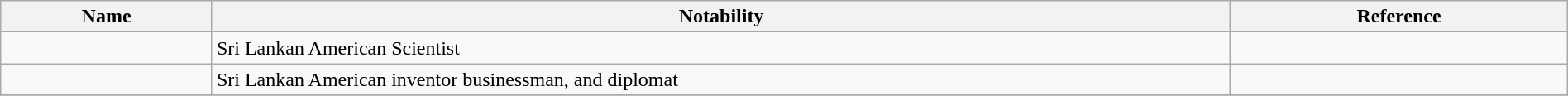<table class="wikitable sortable" style="width:100%">
<tr>
<th style="width:*;">Name</th>
<th style="width:65%;" class="unsortable">Notability</th>
<th style="width:*;" class="unsortable">Reference</th>
</tr>
<tr>
<td></td>
<td>Sri Lankan American Scientist</td>
<td style="text-align:center;"></td>
</tr>
<tr>
<td></td>
<td>Sri Lankan American inventor businessman, and diplomat</td>
<td style="text-align:center;"></td>
</tr>
<tr>
</tr>
</table>
